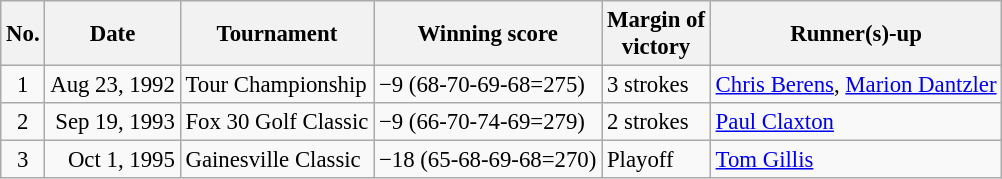<table class="wikitable" style="font-size:95%;">
<tr>
<th>No.</th>
<th>Date</th>
<th>Tournament</th>
<th>Winning score</th>
<th>Margin of<br>victory</th>
<th>Runner(s)-up</th>
</tr>
<tr>
<td align=center>1</td>
<td align=right>Aug 23, 1992</td>
<td>Tour Championship</td>
<td>−9 (68-70-69-68=275)</td>
<td>3 strokes</td>
<td> <a href='#'>Chris Berens</a>,  <a href='#'>Marion Dantzler</a></td>
</tr>
<tr>
<td align=center>2</td>
<td align=right>Sep 19, 1993</td>
<td>Fox 30 Golf Classic</td>
<td>−9 (66-70-74-69=279)</td>
<td>2 strokes</td>
<td> <a href='#'>Paul Claxton</a></td>
</tr>
<tr>
<td align=center>3</td>
<td align=right>Oct 1, 1995</td>
<td>Gainesville Classic</td>
<td>−18 (65-68-69-68=270)</td>
<td>Playoff</td>
<td> <a href='#'>Tom Gillis</a></td>
</tr>
</table>
